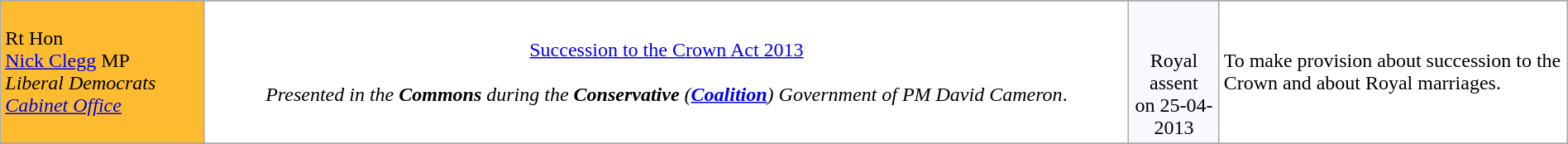<table class="wikitable" width="100%">
<tr bgcolor="#F8F8FF">
</tr>
<tr align="center" bgcolor="#F8F8FF">
<td style="width: 13%;" align="left" bgcolor="#FDBB30">Rt Hon<br><a href='#'>Nick Clegg</a> MP<br><em>Liberal Democrats</em><br><em><a href='#'>Cabinet Office</a></em></td>
<td style="width: 59%;" bgcolor="#FFFFFF" align="center"><a href='#'>Succession to the Crown Act 2013</a><br><br> <em>Presented in the <strong>Commons</strong> during the <strong>Conservative</strong> (<strong><a href='#'>Coalition</a></strong>) Government of PM David Cameron</em>.</td>
<td style="width:8;"><br>  <br>Royal assent<br>on 25-04-2013</td>
<td align="left" bgcolor="#FFFFFF">To make provision about succession to the Crown and about Royal marriages.</td>
</tr>
<tr>
</tr>
</table>
